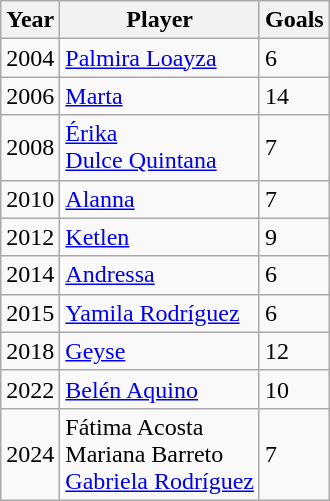<table class="wikitable">
<tr>
<th>Year</th>
<th>Player</th>
<th>Goals</th>
</tr>
<tr>
<td>2004</td>
<td> <a href='#'>Palmira Loayza</a></td>
<td>6</td>
</tr>
<tr>
<td>2006</td>
<td> <a href='#'>Marta</a></td>
<td>14</td>
</tr>
<tr>
<td>2008</td>
<td> <a href='#'>Érika</a> <br>  <a href='#'>Dulce Quintana</a></td>
<td>7</td>
</tr>
<tr>
<td>2010</td>
<td> <a href='#'>Alanna</a></td>
<td>7</td>
</tr>
<tr>
<td>2012</td>
<td> <a href='#'>Ketlen</a></td>
<td>9</td>
</tr>
<tr>
<td>2014</td>
<td> <a href='#'>Andressa</a></td>
<td>6</td>
</tr>
<tr>
<td>2015</td>
<td> <a href='#'>Yamila Rodríguez</a></td>
<td>6</td>
</tr>
<tr>
<td>2018</td>
<td> <a href='#'>Geyse</a></td>
<td>12</td>
</tr>
<tr>
<td>2022</td>
<td> <a href='#'>Belén Aquino</a></td>
<td>10</td>
</tr>
<tr>
<td>2024</td>
<td> Fátima Acosta<br> Mariana Barreto<br> <a href='#'>Gabriela Rodríguez</a></td>
<td>7</td>
</tr>
</table>
